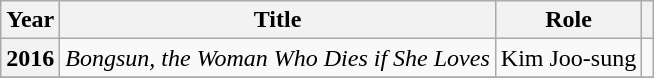<table class="wikitable  plainrowheaders sortable">
<tr>
<th>Year</th>
<th>Title</th>
<th>Role</th>
<th scope="col" class="unsortable"></th>
</tr>
<tr>
<th scope="row">2016</th>
<td><em>Bongsun, the Woman Who Dies if She Loves</em></td>
<td>Kim Joo-sung</td>
<td></td>
</tr>
<tr>
</tr>
</table>
